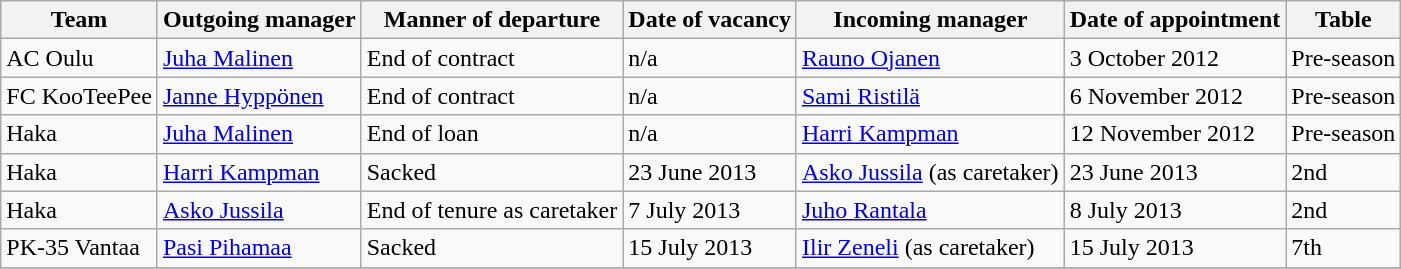<table class="wikitable">
<tr>
<th>Team</th>
<th>Outgoing manager</th>
<th>Manner of departure</th>
<th>Date of vacancy</th>
<th>Incoming manager</th>
<th>Date of appointment</th>
<th>Table</th>
</tr>
<tr>
<td>AC Oulu</td>
<td> <a href='#'>Juha Malinen</a></td>
<td>End of contract</td>
<td>n/a</td>
<td> <a href='#'>Rauno Ojanen</a></td>
<td>3 October 2012</td>
<td>Pre-season</td>
</tr>
<tr>
<td>FC KooTeePee</td>
<td> <a href='#'>Janne Hyppönen</a></td>
<td>End of contract</td>
<td>n/a</td>
<td> <a href='#'>Sami Ristilä</a></td>
<td>6 November 2012</td>
<td>Pre-season</td>
</tr>
<tr>
<td>Haka</td>
<td> <a href='#'>Juha Malinen</a></td>
<td>End of loan</td>
<td>n/a</td>
<td> <a href='#'>Harri Kampman</a></td>
<td>12 November 2012</td>
<td>Pre-season</td>
</tr>
<tr>
<td>Haka</td>
<td> <a href='#'>Harri Kampman</a></td>
<td>Sacked</td>
<td>23 June 2013</td>
<td> <a href='#'>Asko Jussila</a> (as caretaker)</td>
<td>23 June 2013</td>
<td>2nd</td>
</tr>
<tr>
<td>Haka</td>
<td> <a href='#'>Asko Jussila</a></td>
<td>End of tenure as caretaker</td>
<td>7 July 2013</td>
<td> <a href='#'>Juho Rantala</a></td>
<td>8 July 2013</td>
<td>2nd</td>
</tr>
<tr>
<td>PK-35 Vantaa</td>
<td> <a href='#'>Pasi Pihamaa</a></td>
<td>Sacked</td>
<td>15 July 2013</td>
<td> <a href='#'>Ilir Zeneli</a> (as caretaker)</td>
<td>15 July 2013</td>
<td>7th</td>
</tr>
<tr>
</tr>
</table>
